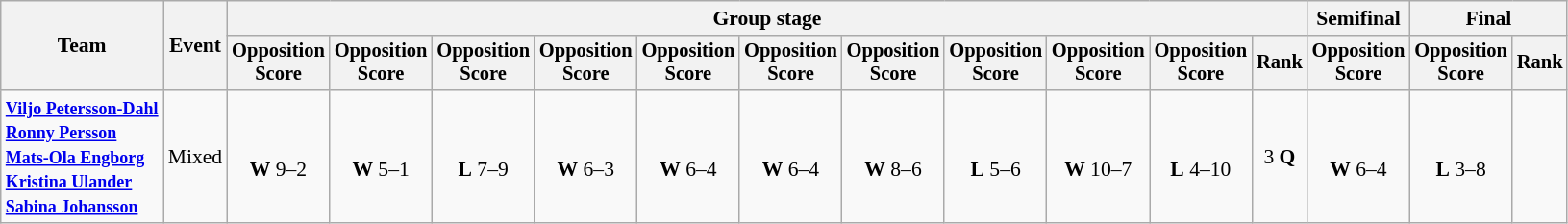<table class=wikitable style="font-size:90%">
<tr>
<th rowspan=2>Team</th>
<th rowspan=2>Event</th>
<th colspan=11>Group stage</th>
<th>Semifinal</th>
<th colspan=2>Final</th>
</tr>
<tr style="font-size:95%">
<th>Opposition<br>Score</th>
<th>Opposition<br>Score</th>
<th>Opposition<br>Score</th>
<th>Opposition<br>Score</th>
<th>Opposition<br>Score</th>
<th>Opposition<br>Score</th>
<th>Opposition<br>Score</th>
<th>Opposition<br>Score</th>
<th>Opposition<br>Score</th>
<th>Opposition<br>Score</th>
<th>Rank</th>
<th>Opposition<br>Score</th>
<th>Opposition<br>Score</th>
<th>Rank</th>
</tr>
<tr align="center">
<td align="left"><small><strong><a href='#'>Viljo Petersson-Dahl</a><br><a href='#'>Ronny Persson</a><br><a href='#'>Mats-Ola Engborg</a><br><a href='#'>Kristina Ulander</a><br><a href='#'>Sabina Johansson</a></strong></small></td>
<td>Mixed</td>
<td><br><strong>W</strong> 9–2</td>
<td><br><strong>W</strong> 5–1</td>
<td><br><strong>L</strong> 7–9</td>
<td><br><strong>W</strong> 6–3</td>
<td><br><strong>W</strong> 6–4</td>
<td><br><strong>W</strong> 6–4</td>
<td><br><strong>W</strong> 8–6</td>
<td><br><strong>L</strong> 5–6</td>
<td><br><strong>W</strong> 10–7</td>
<td><br><strong>L</strong> 4–10</td>
<td>3 <strong>Q</strong></td>
<td><br><strong>W</strong> 6–4</td>
<td><br><strong>L</strong> 3–8</td>
<td></td>
</tr>
</table>
